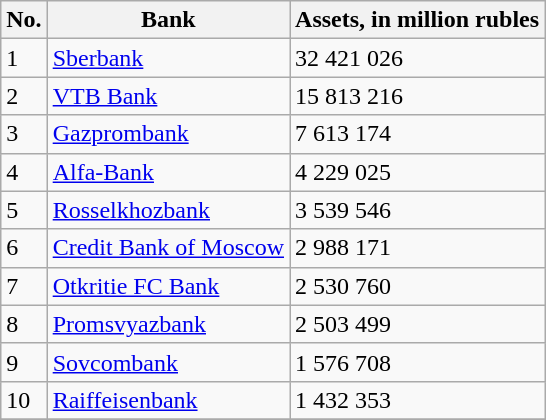<table class="wikitable">
<tr>
<th>No.</th>
<th>Bank</th>
<th>Assets, in million rubles</th>
</tr>
<tr>
<td>1</td>
<td><a href='#'>Sberbank</a></td>
<td>32 421 026</td>
</tr>
<tr>
<td>2</td>
<td><a href='#'>VTB Bank</a></td>
<td>15 813 216</td>
</tr>
<tr>
<td>3</td>
<td><a href='#'>Gazprombank</a></td>
<td>7 613 174</td>
</tr>
<tr>
<td>4</td>
<td><a href='#'>Alfa-Bank</a></td>
<td>4 229 025</td>
</tr>
<tr>
<td>5</td>
<td><a href='#'>Rosselkhozbank</a></td>
<td>3 539 546</td>
</tr>
<tr>
<td>6</td>
<td><a href='#'>Credit Bank of Moscow</a></td>
<td>2 988 171</td>
</tr>
<tr>
<td>7</td>
<td><a href='#'>Otkritie FC Bank</a></td>
<td>2 530 760</td>
</tr>
<tr>
<td>8</td>
<td><a href='#'>Promsvyazbank</a></td>
<td>2 503 499</td>
</tr>
<tr>
<td>9</td>
<td><a href='#'>Sovcombank</a></td>
<td>1 576 708</td>
</tr>
<tr>
<td>10</td>
<td><a href='#'>Raiffeisenbank</a></td>
<td>1 432 353</td>
</tr>
<tr>
</tr>
</table>
